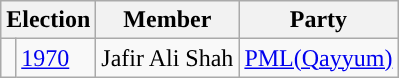<table class="wikitable">
<tr>
<th colspan="2">Election</th>
<th>Member</th>
<th>Party</th>
</tr>
<tr>
<td style="background-color: "></td>
<td><a href='#'>1970</a></td>
<td>Jafir Ali Shah</td>
<td><a href='#'>PML(Qayyum)</a></td>
</tr>
</table>
